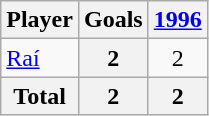<table class="wikitable sortable" style="text-align:center;">
<tr>
<th>Player</th>
<th>Goals</th>
<th><a href='#'>1996</a></th>
</tr>
<tr>
<td align="left"> <a href='#'>Raí</a></td>
<th>2</th>
<td>2</td>
</tr>
<tr class="sortbottom">
<th>Total</th>
<th>2</th>
<th>2</th>
</tr>
</table>
